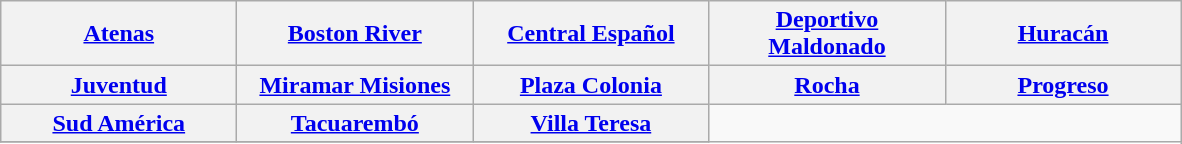<table class="wikitable">
<tr align="center">
<th width= 150px><a href='#'>Atenas</a></th>
<th width= 150px><a href='#'>Boston River</a></th>
<th width= 150px><a href='#'>Central Español</a></th>
<th width= 150px><a href='#'>Deportivo Maldonado</a></th>
<th width= 150px><a href='#'>Huracán</a></th>
</tr>
<tr>
<th width= 150px><a href='#'>Juventud</a></th>
<th width= 150px><a href='#'>Miramar Misiones</a></th>
<th width= 150px><a href='#'>Plaza Colonia</a></th>
<th width= 150px><a href='#'>Rocha</a></th>
<th width= 150px><a href='#'>Progreso</a></th>
</tr>
<tr>
<th width= 150px><a href='#'>Sud América</a></th>
<th width= 150px><a href='#'>Tacuarembó</a></th>
<th width= 150px><a href='#'>Villa Teresa</a></th>
</tr>
<tr>
</tr>
</table>
